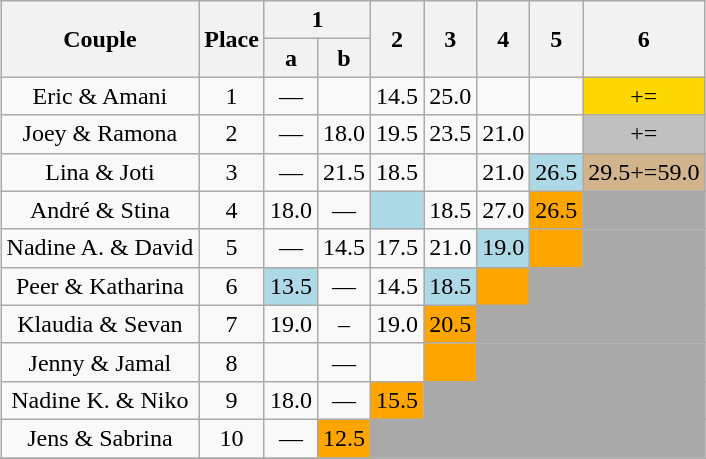<table class="wikitable sortable" style="margin: auto; text-align: center;">
<tr>
<th rowspan="2">Couple</th>
<th rowspan="2">Place</th>
<th colspan="2">1</th>
<th rowspan="2">2</th>
<th rowspan="2">3</th>
<th rowspan="2">4</th>
<th rowspan="2">5</th>
<th rowspan="2">6</th>
</tr>
<tr>
<th>a</th>
<th>b</th>
</tr>
<tr>
<td><div>Eric & Amani</div></td>
<td>1</td>
<td>—</td>
<td></td>
<td>14.5</td>
<td>25.0</td>
<td></td>
<td></td>
<td bgcolor=gold>+=</td>
</tr>
<tr>
<td><div>Joey & Ramona</div></td>
<td>2</td>
<td>—</td>
<td>18.0</td>
<td>19.5</td>
<td>23.5</td>
<td>21.0</td>
<td></td>
<td bgcolor=silver>+=</td>
</tr>
<tr>
<td><div>Lina & Joti</div></td>
<td>3</td>
<td>—</td>
<td>21.5</td>
<td>18.5</td>
<td></td>
<td>21.0</td>
<td bgcolor=lightblue>26.5</td>
<td bgcolor=tan>29.5+=59.0</td>
</tr>
<tr>
<td><div>André & Stina</div></td>
<td>4</td>
<td>18.0</td>
<td>—</td>
<td bgcolor=lightblue></td>
<td>18.5</td>
<td>27.0</td>
<td bgcolor=orange>26.5</td>
<td bgcolor=darkgrey></td>
</tr>
<tr>
<td><div>Nadine A. & David</div></td>
<td>5</td>
<td>—</td>
<td>14.5</td>
<td>17.5</td>
<td>21.0</td>
<td bgcolor=lightblue>19.0</td>
<td bgcolor=orange></td>
<td bgcolor=darkgrey></td>
</tr>
<tr>
<td><div>Peer & Katharina</div></td>
<td>6</td>
<td bgcolor=lightblue>13.5</td>
<td>—</td>
<td>14.5</td>
<td bgcolor=lightblue>18.5</td>
<td bgcolor=orange></td>
<td bgcolor=darkgrey colspan="2"></td>
</tr>
<tr>
<td><div>Klaudia & Sevan</div></td>
<td>7</td>
<td>19.0</td>
<td>–</td>
<td>19.0</td>
<td bgcolor=orange>20.5</td>
<td bgcolor=darkgrey colspan="3"></td>
</tr>
<tr>
<td><div>Jenny & Jamal</div></td>
<td>8</td>
<td></td>
<td>—</td>
<td></td>
<td bgcolor=orange></td>
<td bgcolor=darkgrey colspan="3"></td>
</tr>
<tr>
<td><div>Nadine K. & Niko</div></td>
<td>9</td>
<td>18.0</td>
<td>—</td>
<td bgcolor=orange>15.5</td>
<td bgcolor=darkgrey colspan="4"></td>
</tr>
<tr>
<td><div>Jens & Sabrina</div></td>
<td>10</td>
<td>—</td>
<td bgcolor=orange>12.5</td>
<td bgcolor=darkgrey colspan="5"></td>
</tr>
<tr>
</tr>
</table>
